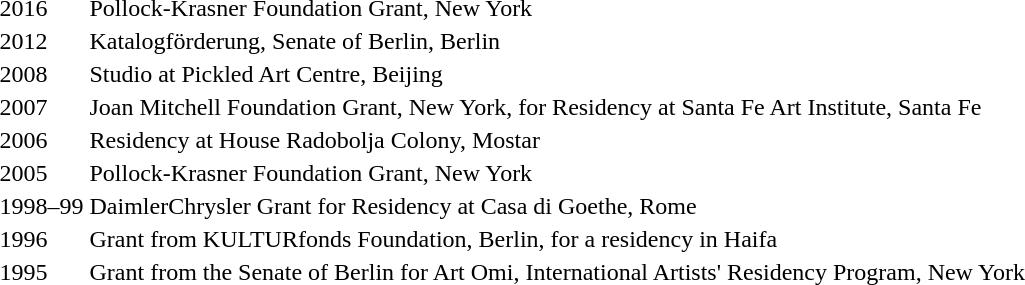<table>
<tr>
<td>2016</td>
<td>Pollock-Krasner Foundation Grant, New York</td>
</tr>
<tr>
<td>2012</td>
<td>Katalogförderung, Senate of Berlin, Berlin</td>
</tr>
<tr>
<td>2008</td>
<td>Studio at Pickled Art Centre, Beijing</td>
</tr>
<tr>
<td>2007</td>
<td>Joan Mitchell Foundation Grant, New York, for Residency at Santa Fe Art Institute, Santa Fe</td>
</tr>
<tr>
<td>2006</td>
<td>Residency at House Radobolja Colony, Mostar</td>
</tr>
<tr>
<td>2005</td>
<td>Pollock-Krasner Foundation Grant, New York</td>
</tr>
<tr>
<td>1998–99</td>
<td>DaimlerChrysler Grant for Residency at Casa di Goethe, Rome</td>
</tr>
<tr>
<td>1996</td>
<td>Grant from KULTURfonds Foundation, Berlin, for a residency in Haifa</td>
</tr>
<tr>
<td>1995</td>
<td>Grant from the Senate of Berlin for Art Omi, International Artists' Residency Program, New York</td>
</tr>
</table>
